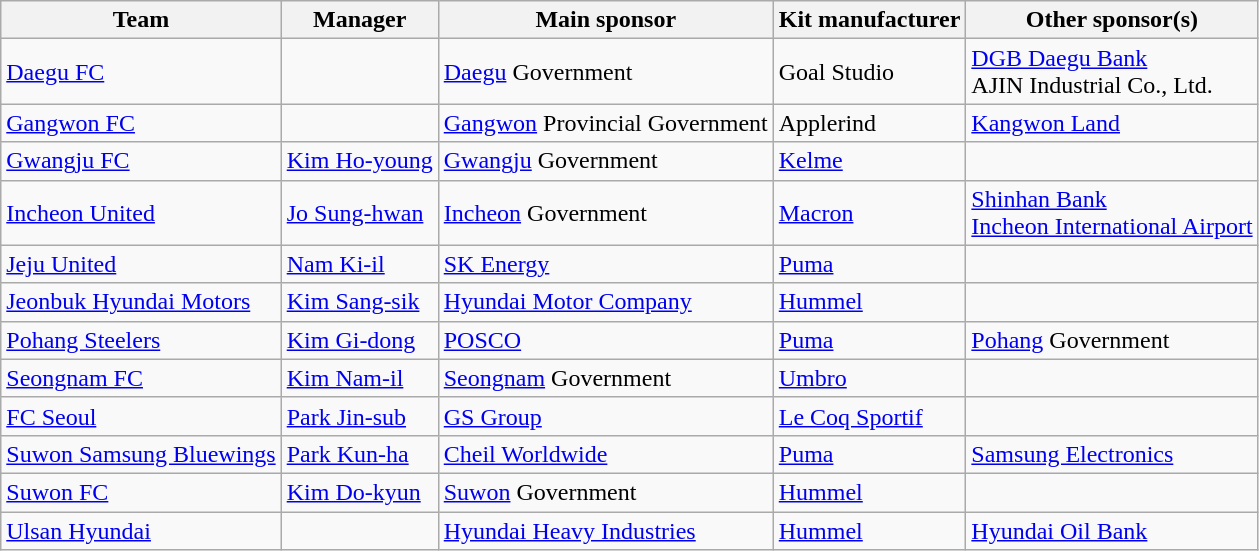<table class="wikitable" style="text-align:left">
<tr>
<th>Team</th>
<th>Manager</th>
<th>Main sponsor</th>
<th>Kit manufacturer</th>
<th>Other sponsor(s)</th>
</tr>
<tr>
<td><a href='#'>Daegu FC</a></td>
<td></td>
<td><a href='#'>Daegu</a> Government</td>
<td>Goal Studio</td>
<td><a href='#'>DGB Daegu Bank</a><br>AJIN Industrial Co., Ltd.</td>
</tr>
<tr>
<td><a href='#'>Gangwon FC</a></td>
<td> </td>
<td><a href='#'>Gangwon</a> Provincial Government</td>
<td>Applerind</td>
<td><a href='#'>Kangwon Land</a></td>
</tr>
<tr>
<td><a href='#'>Gwangju FC</a></td>
<td> <a href='#'>Kim Ho-young</a></td>
<td><a href='#'>Gwangju</a> Government</td>
<td><a href='#'>Kelme</a></td>
<td></td>
</tr>
<tr>
<td><a href='#'>Incheon United</a></td>
<td> <a href='#'>Jo Sung-hwan</a></td>
<td><a href='#'>Incheon</a> Government</td>
<td><a href='#'>Macron</a></td>
<td><a href='#'>Shinhan Bank</a><br><a href='#'>Incheon International Airport</a></td>
</tr>
<tr>
<td><a href='#'>Jeju United</a></td>
<td> <a href='#'>Nam Ki-il</a></td>
<td><a href='#'>SK Energy</a></td>
<td><a href='#'>Puma</a></td>
<td></td>
</tr>
<tr>
<td><a href='#'>Jeonbuk Hyundai Motors</a></td>
<td> <a href='#'>Kim Sang-sik</a></td>
<td><a href='#'>Hyundai Motor Company</a></td>
<td><a href='#'>Hummel</a></td>
<td></td>
</tr>
<tr>
<td><a href='#'>Pohang Steelers</a></td>
<td> <a href='#'>Kim Gi-dong</a></td>
<td><a href='#'>POSCO</a></td>
<td><a href='#'>Puma</a></td>
<td><a href='#'>Pohang</a> Government</td>
</tr>
<tr>
<td><a href='#'>Seongnam FC</a></td>
<td> <a href='#'>Kim Nam-il</a></td>
<td><a href='#'>Seongnam</a> Government</td>
<td><a href='#'>Umbro</a></td>
<td></td>
</tr>
<tr>
<td><a href='#'>FC Seoul</a></td>
<td> <a href='#'>Park Jin-sub</a></td>
<td><a href='#'>GS Group</a></td>
<td><a href='#'>Le Coq Sportif</a></td>
<td></td>
</tr>
<tr>
<td><a href='#'>Suwon Samsung Bluewings</a></td>
<td> <a href='#'>Park Kun-ha</a></td>
<td><a href='#'>Cheil Worldwide</a></td>
<td><a href='#'>Puma</a></td>
<td><a href='#'>Samsung Electronics</a></td>
</tr>
<tr>
<td><a href='#'>Suwon FC</a></td>
<td> <a href='#'>Kim Do-kyun</a></td>
<td><a href='#'>Suwon</a> Government</td>
<td><a href='#'>Hummel</a></td>
<td></td>
</tr>
<tr>
<td><a href='#'>Ulsan Hyundai</a></td>
<td></td>
<td><a href='#'>Hyundai Heavy Industries</a></td>
<td><a href='#'>Hummel</a></td>
<td><a href='#'>Hyundai Oil Bank</a></td>
</tr>
</table>
